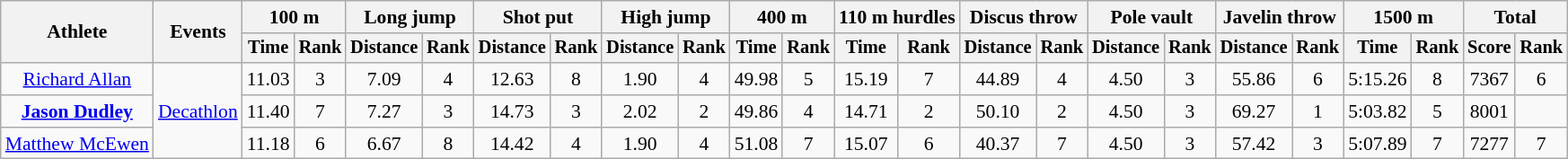<table class=wikitable style="font-size:90%;text-align:center">
<tr>
<th rowspan="2">Athlete</th>
<th rowspan="2">Events</th>
<th colspan="2">100 m</th>
<th colspan="2">Long jump</th>
<th colspan="2">Shot put</th>
<th colspan="2">High jump</th>
<th colspan="2">400 m</th>
<th colspan="2">110 m hurdles</th>
<th colspan="2">Discus throw</th>
<th colspan="2">Pole vault</th>
<th colspan="2">Javelin throw</th>
<th colspan="2">1500 m</th>
<th colspan="2">Total</th>
</tr>
<tr style="font-size:95%">
<th>Time</th>
<th>Rank</th>
<th>Distance</th>
<th>Rank</th>
<th>Distance</th>
<th>Rank</th>
<th>Distance</th>
<th>Rank</th>
<th>Time</th>
<th>Rank</th>
<th>Time</th>
<th>Rank</th>
<th>Distance</th>
<th>Rank</th>
<th>Distance</th>
<th>Rank</th>
<th>Distance</th>
<th>Rank</th>
<th>Time</th>
<th>Rank</th>
<th>Score</th>
<th>Rank</th>
</tr>
<tr>
<td><a href='#'>Richard Allan</a></td>
<td rowspan=3><a href='#'>Decathlon</a></td>
<td>11.03</td>
<td>3</td>
<td>7.09</td>
<td>4</td>
<td>12.63</td>
<td>8</td>
<td>1.90</td>
<td>4</td>
<td>49.98</td>
<td>5</td>
<td>15.19</td>
<td>7</td>
<td>44.89</td>
<td>4</td>
<td>4.50</td>
<td>3</td>
<td>55.86</td>
<td>6</td>
<td>5:15.26</td>
<td>8</td>
<td>7367</td>
<td>6</td>
</tr>
<tr>
<td><strong><a href='#'>Jason Dudley</a></strong></td>
<td>11.40</td>
<td>7</td>
<td>7.27</td>
<td>3</td>
<td>14.73</td>
<td>3</td>
<td>2.02</td>
<td>2</td>
<td>49.86</td>
<td>4</td>
<td>14.71</td>
<td>2</td>
<td>50.10</td>
<td>2</td>
<td>4.50</td>
<td>3</td>
<td>69.27</td>
<td>1</td>
<td>5:03.82</td>
<td>5</td>
<td>8001</td>
<td></td>
</tr>
<tr>
<td><a href='#'>Matthew McEwen</a></td>
<td>11.18</td>
<td>6</td>
<td>6.67</td>
<td>8</td>
<td>14.42</td>
<td>4</td>
<td>1.90</td>
<td>4</td>
<td>51.08</td>
<td>7</td>
<td>15.07</td>
<td>6</td>
<td>40.37</td>
<td>7</td>
<td>4.50</td>
<td>3</td>
<td>57.42</td>
<td>3</td>
<td>5:07.89</td>
<td>7</td>
<td>7277</td>
<td>7</td>
</tr>
</table>
